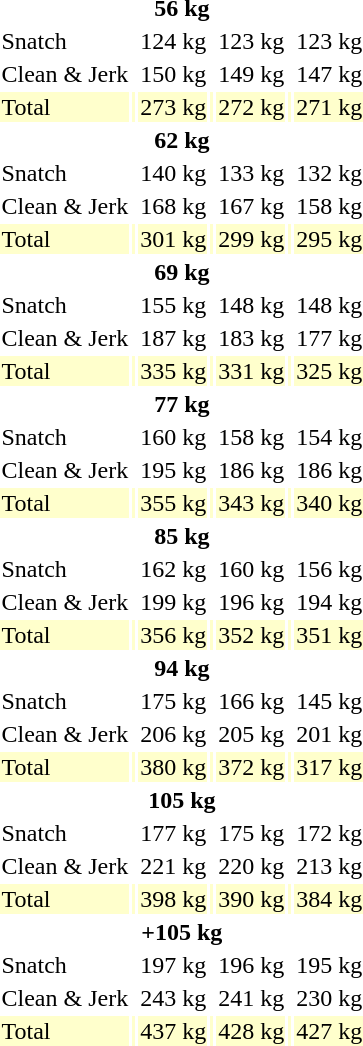<table>
<tr>
<th colspan=7>56 kg</th>
</tr>
<tr>
<td>Snatch</td>
<td></td>
<td>124 kg</td>
<td></td>
<td>123 kg</td>
<td></td>
<td>123 kg</td>
</tr>
<tr>
<td>Clean & Jerk</td>
<td></td>
<td>150 kg</td>
<td></td>
<td>149 kg</td>
<td></td>
<td>147 kg</td>
</tr>
<tr bgcolor=ffffcc>
<td>Total</td>
<td></td>
<td>273 kg</td>
<td></td>
<td>272 kg</td>
<td></td>
<td>271 kg</td>
</tr>
<tr>
<th colspan=7>62 kg</th>
</tr>
<tr>
<td>Snatch</td>
<td></td>
<td>140 kg</td>
<td></td>
<td>133 kg</td>
<td></td>
<td>132 kg</td>
</tr>
<tr>
<td>Clean & Jerk</td>
<td></td>
<td>168 kg</td>
<td></td>
<td>167 kg</td>
<td></td>
<td>158 kg</td>
</tr>
<tr bgcolor=ffffcc>
<td>Total</td>
<td></td>
<td>301 kg</td>
<td></td>
<td>299 kg</td>
<td></td>
<td>295 kg</td>
</tr>
<tr>
<th colspan=7>69 kg</th>
</tr>
<tr>
<td>Snatch</td>
<td></td>
<td>155 kg</td>
<td></td>
<td>148 kg</td>
<td></td>
<td>148 kg</td>
</tr>
<tr>
<td>Clean & Jerk</td>
<td></td>
<td>187 kg</td>
<td></td>
<td>183 kg</td>
<td></td>
<td>177 kg</td>
</tr>
<tr bgcolor=ffffcc>
<td>Total</td>
<td></td>
<td>335 kg</td>
<td></td>
<td>331 kg</td>
<td></td>
<td>325 kg</td>
</tr>
<tr>
<th colspan=7>77 kg</th>
</tr>
<tr>
<td>Snatch</td>
<td></td>
<td>160 kg</td>
<td></td>
<td>158 kg</td>
<td></td>
<td>154 kg</td>
</tr>
<tr>
<td>Clean & Jerk</td>
<td></td>
<td>195 kg</td>
<td></td>
<td>186 kg</td>
<td></td>
<td>186 kg</td>
</tr>
<tr bgcolor=ffffcc>
<td>Total</td>
<td></td>
<td>355 kg</td>
<td></td>
<td>343 kg</td>
<td></td>
<td>340 kg</td>
</tr>
<tr>
<th colspan=7>85 kg</th>
</tr>
<tr>
<td>Snatch</td>
<td></td>
<td>162 kg</td>
<td></td>
<td>160 kg</td>
<td></td>
<td>156 kg</td>
</tr>
<tr>
<td>Clean & Jerk</td>
<td></td>
<td>199 kg</td>
<td></td>
<td>196 kg</td>
<td></td>
<td>194 kg</td>
</tr>
<tr bgcolor=ffffcc>
<td>Total</td>
<td></td>
<td>356 kg</td>
<td></td>
<td>352 kg</td>
<td></td>
<td>351 kg</td>
</tr>
<tr>
<th colspan=7>94 kg</th>
</tr>
<tr>
<td>Snatch</td>
<td></td>
<td>175 kg</td>
<td></td>
<td>166 kg</td>
<td></td>
<td>145 kg</td>
</tr>
<tr>
<td>Clean & Jerk</td>
<td></td>
<td>206 kg</td>
<td></td>
<td>205 kg</td>
<td></td>
<td>201 kg</td>
</tr>
<tr bgcolor=ffffcc>
<td>Total</td>
<td></td>
<td>380 kg</td>
<td></td>
<td>372 kg</td>
<td></td>
<td>317 kg</td>
</tr>
<tr>
<th colspan=7>105 kg</th>
</tr>
<tr>
<td>Snatch</td>
<td></td>
<td>177 kg</td>
<td></td>
<td>175 kg</td>
<td></td>
<td>172 kg</td>
</tr>
<tr>
<td>Clean & Jerk</td>
<td></td>
<td>221 kg</td>
<td></td>
<td>220 kg</td>
<td></td>
<td>213 kg</td>
</tr>
<tr bgcolor=ffffcc>
<td>Total</td>
<td></td>
<td>398 kg</td>
<td></td>
<td>390 kg</td>
<td></td>
<td>384 kg</td>
</tr>
<tr>
<th colspan=7>+105 kg</th>
</tr>
<tr>
<td>Snatch</td>
<td></td>
<td>197 kg</td>
<td></td>
<td>196 kg</td>
<td></td>
<td>195 kg</td>
</tr>
<tr>
<td>Clean & Jerk</td>
<td></td>
<td>243 kg</td>
<td></td>
<td>241 kg</td>
<td></td>
<td>230 kg</td>
</tr>
<tr bgcolor=ffffcc>
<td>Total</td>
<td></td>
<td>437 kg</td>
<td></td>
<td>428 kg</td>
<td></td>
<td>427 kg</td>
</tr>
</table>
